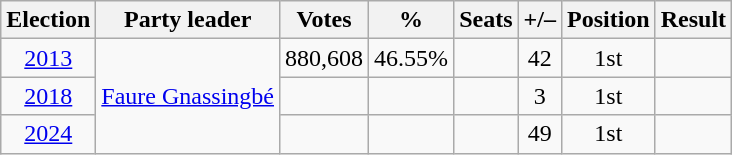<table class=wikitable style=text-align:center>
<tr>
<th>Election</th>
<th>Party leader</th>
<th>Votes</th>
<th>%</th>
<th>Seats</th>
<th>+/–</th>
<th>Position</th>
<th>Result</th>
</tr>
<tr>
<td><a href='#'>2013</a></td>
<td rowspan="3"><a href='#'>Faure Gnassingbé</a></td>
<td>880,608</td>
<td>46.55%</td>
<td></td>
<td> 42</td>
<td> 1st</td>
<td></td>
</tr>
<tr>
<td><a href='#'>2018</a></td>
<td></td>
<td></td>
<td></td>
<td> 3</td>
<td> 1st</td>
<td></td>
</tr>
<tr>
<td><a href='#'>2024</a></td>
<td></td>
<td></td>
<td></td>
<td> 49</td>
<td> 1st</td>
<td></td>
</tr>
</table>
